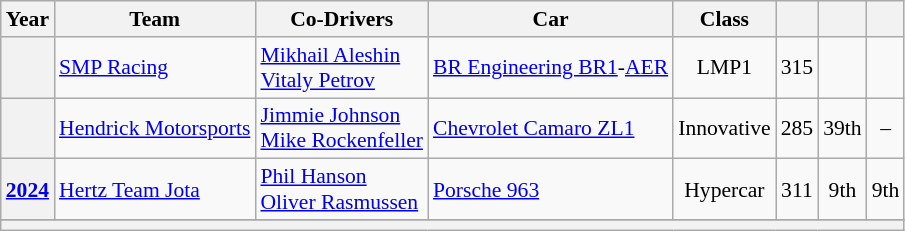<table class="wikitable" style="text-align:center; font-size:90%">
<tr>
<th scope="col">Year</th>
<th scope="col">Team</th>
<th scope="col">Co-Drivers</th>
<th scope="col">Car</th>
<th scope="col">Class</th>
<th scope="col"></th>
<th></th>
<th></th>
</tr>
<tr>
<th scope="col"></th>
<td align="left" nowrap> <a href='#'>SMP Racing</a></td>
<td align="left" nowrap> <a href='#'>Mikhail Aleshin</a><br> <a href='#'>Vitaly Petrov</a></td>
<td align="left" nowrap><a href='#'>BR Engineering BR1</a>-<a href='#'>AER</a></td>
<td>LMP1</td>
<td>315</td>
<td></td>
<td></td>
</tr>
<tr>
<th scope="col"></th>
<td align="left" nowrap> <a href='#'>Hendrick Motorsports</a></td>
<td align="left" nowrap> <a href='#'>Jimmie Johnson</a><br> <a href='#'>Mike Rockenfeller</a></td>
<td align="left" nowrap><a href='#'>Chevrolet Camaro ZL1</a></td>
<td>Innovative</td>
<td>285</td>
<td>39th</td>
<td>–</td>
</tr>
<tr>
<th><a href='#'>2024</a></th>
<td align="left"> <a href='#'>Hertz Team Jota</a></td>
<td align="left"> <a href='#'>Phil Hanson</a><br> <a href='#'>Oliver Rasmussen</a></td>
<td align="left"><a href='#'>Porsche 963</a></td>
<td>Hypercar</td>
<td>311</td>
<td>9th</td>
<td>9th</td>
</tr>
<tr>
</tr>
<tr>
<th colspan="8"></th>
</tr>
</table>
